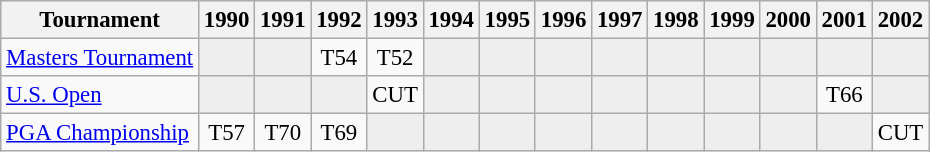<table class="wikitable" style="font-size:95%;text-align:center;">
<tr>
<th>Tournament</th>
<th>1990</th>
<th>1991</th>
<th>1992</th>
<th>1993</th>
<th>1994</th>
<th>1995</th>
<th>1996</th>
<th>1997</th>
<th>1998</th>
<th>1999</th>
<th>2000</th>
<th>2001</th>
<th>2002</th>
</tr>
<tr>
<td align=left><a href='#'>Masters Tournament</a></td>
<td style="background:#eeeeee;"></td>
<td style="background:#eeeeee;"></td>
<td>T54</td>
<td>T52</td>
<td style="background:#eeeeee;"></td>
<td style="background:#eeeeee;"></td>
<td style="background:#eeeeee;"></td>
<td style="background:#eeeeee;"></td>
<td style="background:#eeeeee;"></td>
<td style="background:#eeeeee;"></td>
<td style="background:#eeeeee;"></td>
<td style="background:#eeeeee;"></td>
<td style="background:#eeeeee;"></td>
</tr>
<tr>
<td align=left><a href='#'>U.S. Open</a></td>
<td style="background:#eeeeee;"></td>
<td style="background:#eeeeee;"></td>
<td style="background:#eeeeee;"></td>
<td>CUT</td>
<td style="background:#eeeeee;"></td>
<td style="background:#eeeeee;"></td>
<td style="background:#eeeeee;"></td>
<td style="background:#eeeeee;"></td>
<td style="background:#eeeeee;"></td>
<td style="background:#eeeeee;"></td>
<td style="background:#eeeeee;"></td>
<td>T66</td>
<td style="background:#eeeeee;"></td>
</tr>
<tr>
<td align=left><a href='#'>PGA Championship</a></td>
<td>T57</td>
<td>T70</td>
<td>T69</td>
<td style="background:#eeeeee;"></td>
<td style="background:#eeeeee;"></td>
<td style="background:#eeeeee;"></td>
<td style="background:#eeeeee;"></td>
<td style="background:#eeeeee;"></td>
<td style="background:#eeeeee;"></td>
<td style="background:#eeeeee;"></td>
<td style="background:#eeeeee;"></td>
<td style="background:#eeeeee;"></td>
<td>CUT</td>
</tr>
</table>
